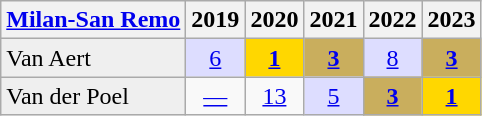<table class="wikitable">
<tr>
<th><a href='#'>Milan-San Remo</a></th>
<th scope="col">2019</th>
<th scope="col">2020</th>
<th scope="col">2021</th>
<th scope="col">2022</th>
<th scope="col">2023</th>
</tr>
<tr style="text-align:center;">
<td style="text-align:left; background:#efefef;">Van Aert</td>
<td style="background:#ddf;"><a href='#'>6</a></td>
<td style="background:gold;"><a href='#'><strong>1</strong></a></td>
<td style="background:#C9AE5D;"><a href='#'><strong>3</strong></a></td>
<td style="background:#ddf;"><a href='#'>8</a></td>
<td style="background:#C9AE5D;"><a href='#'><strong>3</strong></a></td>
</tr>
<tr style="text-align:center;">
<td style="text-align:left; background:#efefef;">Van der Poel</td>
<td><a href='#'>—</a></td>
<td><a href='#'>13</a></td>
<td style="background:#ddf;"><a href='#'>5</a></td>
<td style="background:#C9AE5D;"><a href='#'><strong>3</strong></a></td>
<td style="background:gold;"><a href='#'><strong>1</strong></a></td>
</tr>
</table>
